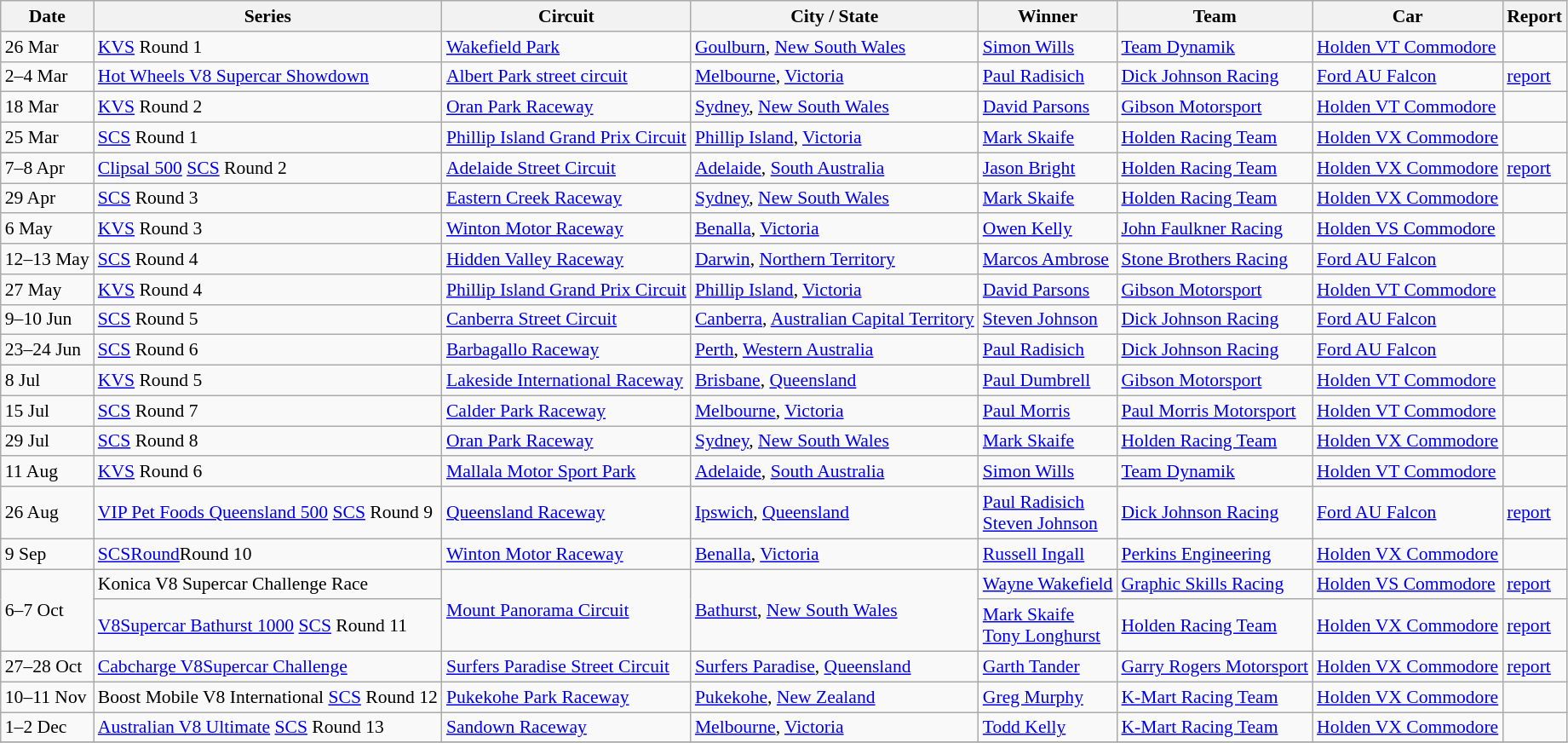<table class="wikitable" style="font-size: 90%">
<tr>
<th>Date</th>
<th>Series</th>
<th>Circuit</th>
<th>City / State</th>
<th>Winner</th>
<th>Team</th>
<th>Car</th>
<th>Report</th>
</tr>
<tr>
<td>26 Mar</td>
<td><a href='#'>KVS</a> Round 1</td>
<td><a href='#'>Wakefield Park</a></td>
<td><a href='#'>Goulburn</a>, <a href='#'>New South Wales</a></td>
<td><a href='#'>Simon Wills</a></td>
<td><a href='#'>Team Dynamik</a></td>
<td><a href='#'>Holden VT Commodore</a></td>
<td></td>
</tr>
<tr>
<td>2–4 Mar</td>
<td><a href='#'>Hot Wheels V8 Supercar Showdown</a></td>
<td><a href='#'>Albert Park street circuit</a></td>
<td><a href='#'>Melbourne</a>, <a href='#'>Victoria</a></td>
<td><a href='#'>Paul Radisich</a></td>
<td><a href='#'>Dick Johnson Racing</a></td>
<td><a href='#'>Ford AU Falcon</a></td>
<td><a href='#'>report</a></td>
</tr>
<tr>
<td>18 Mar</td>
<td><a href='#'>KVS</a> Round 2</td>
<td><a href='#'>Oran Park Raceway</a></td>
<td><a href='#'>Sydney</a>, <a href='#'>New South Wales</a></td>
<td><a href='#'>David Parsons</a></td>
<td><a href='#'>Gibson Motorsport</a></td>
<td><a href='#'>Holden VT Commodore</a></td>
<td></td>
</tr>
<tr>
<td>25 Mar</td>
<td><a href='#'>SCS</a> Round 1</td>
<td><a href='#'>Phillip Island Grand Prix Circuit</a></td>
<td><a href='#'>Phillip Island</a>, <a href='#'>Victoria</a></td>
<td><a href='#'>Mark Skaife</a></td>
<td><a href='#'>Holden Racing Team</a></td>
<td><a href='#'>Holden VX Commodore</a></td>
<td></td>
</tr>
<tr>
<td>7–8 Apr</td>
<td><a href='#'>Clipsal 500</a> <a href='#'>SCS</a> Round 2</td>
<td><a href='#'>Adelaide Street Circuit</a></td>
<td><a href='#'>Adelaide</a>, <a href='#'>South Australia</a></td>
<td><a href='#'>Jason Bright</a></td>
<td><a href='#'>Holden Racing Team</a></td>
<td><a href='#'>Holden VX Commodore</a></td>
<td><a href='#'>report</a></td>
</tr>
<tr>
<td>29 Apr</td>
<td><a href='#'>SCS</a> Round 3</td>
<td><a href='#'>Eastern Creek Raceway</a></td>
<td><a href='#'>Sydney</a>, <a href='#'>New South Wales</a></td>
<td><a href='#'>Mark Skaife</a></td>
<td><a href='#'>Holden Racing Team</a></td>
<td><a href='#'>Holden VX Commodore</a></td>
<td></td>
</tr>
<tr>
<td>6 May</td>
<td><a href='#'>KVS</a> Round 3</td>
<td><a href='#'>Winton Motor Raceway</a></td>
<td><a href='#'>Benalla</a>, <a href='#'>Victoria</a></td>
<td><a href='#'>Owen Kelly</a></td>
<td><a href='#'>John Faulkner Racing</a></td>
<td><a href='#'>Holden VS Commodore</a></td>
<td></td>
</tr>
<tr>
<td>12–13 May</td>
<td><a href='#'>SCS</a> Round 4</td>
<td><a href='#'>Hidden Valley Raceway</a></td>
<td><a href='#'>Darwin</a>, <a href='#'>Northern Territory</a></td>
<td><a href='#'>Marcos Ambrose</a></td>
<td><a href='#'>Stone Brothers Racing</a></td>
<td><a href='#'>Ford AU Falcon</a></td>
<td></td>
</tr>
<tr>
<td>27 May</td>
<td><a href='#'>KVS</a> Round 4</td>
<td><a href='#'>Phillip Island Grand Prix Circuit</a></td>
<td><a href='#'>Phillip Island</a>, <a href='#'>Victoria</a></td>
<td><a href='#'>David Parsons</a></td>
<td><a href='#'>Gibson Motorsport</a></td>
<td><a href='#'>Holden VT Commodore</a></td>
<td></td>
</tr>
<tr>
<td>9–10 Jun</td>
<td><a href='#'>SCS</a> Round 5</td>
<td><a href='#'>Canberra Street Circuit</a></td>
<td><a href='#'>Canberra</a>, <a href='#'>Australian Capital Territory</a></td>
<td><a href='#'>Steven Johnson</a></td>
<td><a href='#'>Dick Johnson Racing</a></td>
<td><a href='#'>Ford AU Falcon</a></td>
<td></td>
</tr>
<tr>
<td>23–24 Jun</td>
<td><a href='#'>SCS</a> Round 6</td>
<td><a href='#'>Barbagallo Raceway</a></td>
<td><a href='#'>Perth</a>, <a href='#'>Western Australia</a></td>
<td><a href='#'>Paul Radisich</a></td>
<td><a href='#'>Dick Johnson Racing</a></td>
<td><a href='#'>Ford AU Falcon</a></td>
<td></td>
</tr>
<tr>
<td>8 Jul</td>
<td><a href='#'>KVS</a> Round 5</td>
<td><a href='#'>Lakeside International Raceway</a></td>
<td><a href='#'>Brisbane</a>, <a href='#'>Queensland</a></td>
<td><a href='#'>Paul Dumbrell</a></td>
<td><a href='#'>Gibson Motorsport</a></td>
<td><a href='#'>Holden VT Commodore</a></td>
<td></td>
</tr>
<tr>
<td>15 Jul</td>
<td><a href='#'>SCS</a> Round 7</td>
<td><a href='#'>Calder Park Raceway</a></td>
<td><a href='#'>Melbourne</a>, <a href='#'>Victoria</a></td>
<td><a href='#'>Paul Morris</a></td>
<td><a href='#'>Paul Morris Motorsport</a></td>
<td><a href='#'>Holden VT Commodore</a></td>
<td></td>
</tr>
<tr>
<td>29 Jul</td>
<td><a href='#'>SCS</a> Round 8</td>
<td><a href='#'>Oran Park Raceway</a></td>
<td><a href='#'>Sydney</a>, <a href='#'>New South Wales</a></td>
<td><a href='#'>Mark Skaife</a></td>
<td><a href='#'>Holden Racing Team</a></td>
<td><a href='#'>Holden VX Commodore</a></td>
<td></td>
</tr>
<tr>
<td>11 Aug</td>
<td><a href='#'>KVS</a> Round 6</td>
<td><a href='#'>Mallala Motor Sport Park</a></td>
<td><a href='#'>Adelaide</a>, <a href='#'>South Australia</a></td>
<td><a href='#'>Simon Wills</a></td>
<td><a href='#'>Team Dynamik</a></td>
<td><a href='#'>Holden VT Commodore</a></td>
<td></td>
</tr>
<tr>
<td>26 Aug</td>
<td><a href='#'>VIP Pet Foods Queensland 500</a> <a href='#'>SCS</a> Round 9</td>
<td><a href='#'>Queensland Raceway</a></td>
<td><a href='#'>Ipswich</a>, <a href='#'>Queensland</a></td>
<td><a href='#'>Paul Radisich</a><br><a href='#'>Steven Johnson</a></td>
<td><a href='#'>Dick Johnson Racing</a></td>
<td><a href='#'>Ford AU Falcon</a></td>
<td><a href='#'>report</a></td>
</tr>
<tr>
<td>9 Sep</td>
<td><a href='#'>SCSRound</a>Round 10</td>
<td><a href='#'>Winton Motor Raceway</a></td>
<td><a href='#'>Benalla</a>, <a href='#'>Victoria</a></td>
<td><a href='#'>Russell Ingall</a></td>
<td><a href='#'>Perkins Engineering</a></td>
<td><a href='#'>Holden VX Commodore</a></td>
<td></td>
</tr>
<tr>
<td rowspan=2>6–7 Oct</td>
<td>Konica V8 Supercar Challenge Race</td>
<td rowspan=2><a href='#'>Mount Panorama Circuit</a></td>
<td rowspan=2><a href='#'>Bathurst</a>, <a href='#'>New South Wales</a></td>
<td><a href='#'>Wayne Wakefield</a></td>
<td><a href='#'>Graphic Skills Racing</a></td>
<td><a href='#'>Holden VS Commodore</a></td>
<td><a href='#'>report</a></td>
</tr>
<tr>
<td><a href='#'>V8Supercar Bathurst 1000</a> <a href='#'>SCS</a> Round 11</td>
<td><a href='#'>Mark Skaife</a><br><a href='#'>Tony Longhurst</a></td>
<td><a href='#'>Holden Racing Team</a></td>
<td><a href='#'>Holden VX Commodore</a></td>
<td><a href='#'>report</a></td>
</tr>
<tr>
<td>27–28 Oct</td>
<td><a href='#'>Cabcharge V8Supercar Challenge</a></td>
<td><a href='#'>Surfers Paradise Street Circuit</a></td>
<td><a href='#'>Surfers Paradise</a>, <a href='#'>Queensland</a></td>
<td><a href='#'>Garth Tander</a></td>
<td><a href='#'>Garry Rogers Motorsport</a></td>
<td><a href='#'>Holden VX Commodore</a></td>
<td><a href='#'>report</a></td>
</tr>
<tr>
<td>10–11 Nov</td>
<td>Boost Mobile V8 International <a href='#'>SCS</a> Round 12</td>
<td><a href='#'>Pukekohe Park Raceway</a></td>
<td><a href='#'>Pukekohe</a>, <a href='#'>New Zealand</a></td>
<td><a href='#'>Greg Murphy</a></td>
<td><a href='#'>K-Mart Racing Team</a></td>
<td><a href='#'>Holden VX Commodore</a></td>
<td></td>
</tr>
<tr>
<td>1–2 Dec</td>
<td><a href='#'>Australian V8 Ultimate</a> <a href='#'>SCS</a> Round 13</td>
<td><a href='#'>Sandown Raceway</a></td>
<td><a href='#'>Melbourne</a>, <a href='#'>Victoria</a></td>
<td><a href='#'>Todd Kelly</a></td>
<td><a href='#'>K-Mart Racing Team</a></td>
<td><a href='#'>Holden VX Commodore</a></td>
<td></td>
</tr>
<tr>
</tr>
</table>
